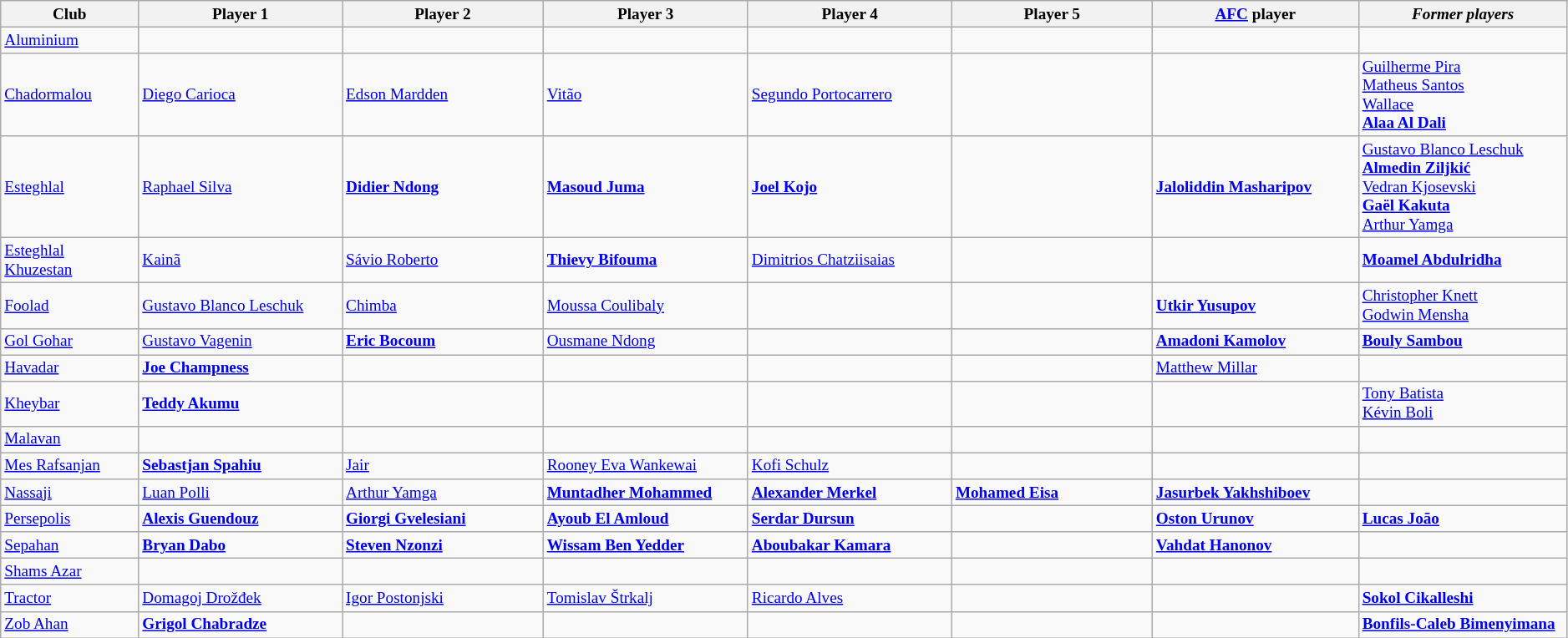<table class="wikitable" style="text-align: left; font-size:80%">
<tr>
<th width="120">Club</th>
<th width="200">Player 1</th>
<th width="200">Player 2</th>
<th width="200">Player 3</th>
<th width="200">Player 4</th>
<th width="200">Player 5</th>
<th width="200"><a href='#'>AFC</a> player</th>
<th width="200"><em>Former players</em></th>
</tr>
<tr>
<td><a href='#'>Aluminium</a></td>
<td></td>
<td></td>
<td></td>
<td></td>
<td></td>
<td></td>
<td></td>
</tr>
<tr>
<td><a href='#'>Chadormalou</a></td>
<td> <a href='#'>Diego Carioca</a></td>
<td> <a href='#'>Edson Mardden</a></td>
<td> <a href='#'>Vitão</a></td>
<td> <a href='#'>Segundo Portocarrero</a></td>
<td></td>
<td></td>
<td> <a href='#'>Guilherme Pira</a><br> <a href='#'>Matheus Santos</a><br> <a href='#'>Wallace</a><br> <strong><a href='#'>Alaa Al Dali</a></strong></td>
</tr>
<tr>
<td><a href='#'>Esteghlal</a></td>
<td> <a href='#'>Raphael Silva</a></td>
<td> <strong><a href='#'>Didier Ndong</a></strong></td>
<td> <strong><a href='#'>Masoud Juma</a></strong></td>
<td> <strong><a href='#'>Joel Kojo</a></strong></td>
<td></td>
<td> <strong><a href='#'>Jaloliddin Masharipov</a></strong></td>
<td> <a href='#'>Gustavo Blanco Leschuk</a><br> <strong><a href='#'>Almedin Ziljkić</a></strong><br> <a href='#'>Vedran Kjosevski</a><br> <strong><a href='#'>Gaël Kakuta</a></strong><br> <a href='#'>Arthur Yamga</a></td>
</tr>
<tr>
<td><a href='#'>Esteghlal Khuzestan</a></td>
<td> <a href='#'>Kainã</a></td>
<td> <a href='#'>Sávio Roberto</a></td>
<td> <strong><a href='#'>Thievy Bifouma</a></strong></td>
<td> <a href='#'>Dimitrios Chatziisaias</a></td>
<td></td>
<td></td>
<td> <strong><a href='#'>Moamel Abdulridha</a></strong></td>
</tr>
<tr>
<td><a href='#'>Foolad</a></td>
<td> <a href='#'>Gustavo Blanco Leschuk</a></td>
<td> <a href='#'>Chimba</a></td>
<td> <a href='#'>Moussa Coulibaly</a></td>
<td></td>
<td></td>
<td> <strong><a href='#'>Utkir Yusupov</a></strong></td>
<td> <a href='#'>Christopher Knett</a><br> <a href='#'>Godwin Mensha</a></td>
</tr>
<tr>
<td><a href='#'>Gol Gohar</a></td>
<td> <a href='#'>Gustavo Vagenin</a></td>
<td> <strong><a href='#'>Eric Bocoum</a></strong></td>
<td> <a href='#'>Ousmane Ndong</a></td>
<td></td>
<td></td>
<td> <strong><a href='#'>Amadoni Kamolov</a></strong></td>
<td> <strong><a href='#'>Bouly Sambou</a></strong></td>
</tr>
<tr>
<td><a href='#'>Havadar</a></td>
<td> <strong><a href='#'>Joe Champness</a></strong></td>
<td></td>
<td></td>
<td></td>
<td></td>
<td> <a href='#'>Matthew Millar</a></td>
<td></td>
</tr>
<tr>
<td><a href='#'>Kheybar</a></td>
<td> <strong><a href='#'>Teddy Akumu</a></strong></td>
<td></td>
<td></td>
<td></td>
<td></td>
<td></td>
<td> <a href='#'>Tony Batista</a><br> <a href='#'>Kévin Boli</a></td>
</tr>
<tr>
<td><a href='#'>Malavan</a></td>
<td></td>
<td></td>
<td></td>
<td></td>
<td></td>
<td></td>
<td></td>
</tr>
<tr>
<td><a href='#'>Mes Rafsanjan</a></td>
<td><strong> <a href='#'>Sebastjan Spahiu</a></strong></td>
<td> <a href='#'>Jair</a></td>
<td> <a href='#'>Rooney Eva Wankewai</a></td>
<td> <a href='#'>Kofi Schulz</a></td>
<td></td>
<td></td>
<td></td>
</tr>
<tr>
<td><a href='#'>Nassaji</a></td>
<td> <a href='#'>Luan Polli</a></td>
<td> <a href='#'>Arthur Yamga</a></td>
<td> <strong><a href='#'>Muntadher Mohammed</a></strong></td>
<td> <strong><a href='#'>Alexander Merkel</a></strong></td>
<td> <strong><a href='#'>Mohamed Eisa</a></strong></td>
<td> <strong><a href='#'>Jasurbek Yakhshiboev</a></strong></td>
<td></td>
</tr>
<tr>
<td><a href='#'>Persepolis</a></td>
<td> <strong><a href='#'>Alexis Guendouz</a></strong></td>
<td> <strong><a href='#'>Giorgi Gvelesiani</a></strong></td>
<td> <strong><a href='#'>Ayoub El Amloud</a></strong></td>
<td> <strong><a href='#'>Serdar Dursun</a></strong></td>
<td></td>
<td> <strong><a href='#'>Oston Urunov</a></strong></td>
<td> <strong><a href='#'>Lucas João</a></strong></td>
</tr>
<tr>
<td><a href='#'>Sepahan</a></td>
<td> <strong><a href='#'>Bryan Dabo</a></strong></td>
<td> <strong><a href='#'>Steven Nzonzi</a></strong></td>
<td> <strong><a href='#'>Wissam Ben Yedder</a></strong></td>
<td> <strong><a href='#'>Aboubakar Kamara</a></strong></td>
<td></td>
<td> <strong><a href='#'>Vahdat Hanonov</a></strong></td>
<td></td>
</tr>
<tr>
<td><a href='#'>Shams Azar</a></td>
<td></td>
<td></td>
<td></td>
<td></td>
<td></td>
<td></td>
<td></td>
</tr>
<tr>
<td><a href='#'>Tractor</a></td>
<td> <a href='#'>Domagoj Drožđek</a></td>
<td> <a href='#'>Igor Postonjski</a></td>
<td> <a href='#'>Tomislav Štrkalj</a></td>
<td> <a href='#'>Ricardo Alves</a></td>
<td></td>
<td></td>
<td> <strong><a href='#'>Sokol Cikalleshi</a></strong></td>
</tr>
<tr>
<td><a href='#'>Zob Ahan</a></td>
<td> <strong><a href='#'>Grigol Chabradze</a></strong></td>
<td></td>
<td></td>
<td></td>
<td></td>
<td></td>
<td> <strong><a href='#'>Bonfils-Caleb Bimenyimana</a></strong></td>
</tr>
</table>
